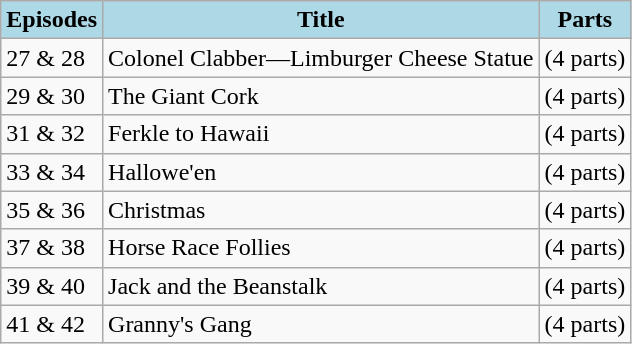<table class="wikitable collapsible">
<tr bgcolor="#ADD8E6">
<th style="background-color:#ADD8E6;">Episodes</th>
<th style="background-color:#ADD8E6;">Title</th>
<th style="background-color:#ADD8E6;">Parts</th>
</tr>
<tr>
<td>27 & 28</td>
<td>Colonel Clabber—Limburger Cheese Statue</td>
<td>(4 parts)</td>
</tr>
<tr>
<td>29 & 30</td>
<td>The Giant Cork</td>
<td>(4 parts)</td>
</tr>
<tr>
<td>31 & 32</td>
<td>Ferkle to Hawaii</td>
<td>(4 parts)</td>
</tr>
<tr>
<td>33 & 34</td>
<td>Hallowe'en</td>
<td>(4 parts)</td>
</tr>
<tr>
<td>35 & 36</td>
<td>Christmas</td>
<td>(4 parts)</td>
</tr>
<tr>
<td>37 & 38</td>
<td>Horse Race Follies</td>
<td>(4 parts)</td>
</tr>
<tr>
<td>39 & 40</td>
<td>Jack and the Beanstalk</td>
<td>(4 parts)</td>
</tr>
<tr>
<td>41 & 42</td>
<td>Granny's Gang</td>
<td>(4 parts)</td>
</tr>
</table>
